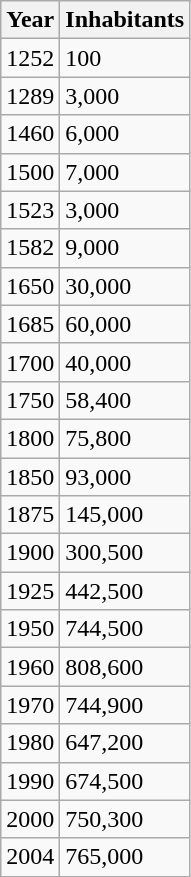<table class="wikitable" align="left">
<tr>
<th>Year</th>
<th>Inhabitants</th>
</tr>
<tr>
<td>1252</td>
<td>100</td>
</tr>
<tr>
<td>1289</td>
<td>3,000</td>
</tr>
<tr>
<td>1460</td>
<td>6,000</td>
</tr>
<tr>
<td>1500</td>
<td>7,000</td>
</tr>
<tr>
<td>1523</td>
<td>3,000</td>
</tr>
<tr>
<td>1582</td>
<td>9,000</td>
</tr>
<tr>
<td>1650</td>
<td>30,000</td>
</tr>
<tr>
<td>1685</td>
<td>60,000</td>
</tr>
<tr>
<td>1700</td>
<td>40,000</td>
</tr>
<tr>
<td>1750</td>
<td>58,400</td>
</tr>
<tr>
<td>1800</td>
<td>75,800</td>
</tr>
<tr>
<td>1850</td>
<td>93,000</td>
</tr>
<tr>
<td>1875</td>
<td>145,000</td>
</tr>
<tr>
<td>1900</td>
<td>300,500</td>
</tr>
<tr>
<td>1925</td>
<td>442,500</td>
</tr>
<tr>
<td>1950</td>
<td>744,500</td>
</tr>
<tr>
<td>1960</td>
<td>808,600</td>
</tr>
<tr>
<td>1970</td>
<td>744,900</td>
</tr>
<tr>
<td>1980</td>
<td>647,200</td>
</tr>
<tr>
<td>1990</td>
<td>674,500</td>
</tr>
<tr>
<td>2000</td>
<td>750,300</td>
</tr>
<tr>
<td>2004</td>
<td>765,000</td>
</tr>
</table>
